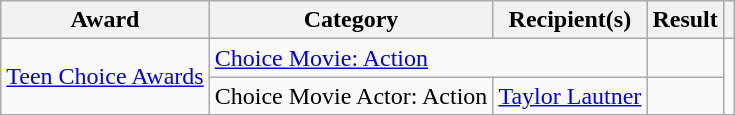<table class="wikitable sortable">
<tr>
<th scope="col">Award</th>
<th scope="col">Category</th>
<th scope="col">Recipient(s)</th>
<th scope="col">Result</th>
<th scope="col"></th>
</tr>
<tr>
<td rowspan="2"><a href='#'>Teen Choice Awards</a></td>
<td colspan="2"><a href='#'>Choice Movie: Action</a></td>
<td></td>
<td rowspan="2"></td>
</tr>
<tr>
<td>Choice Movie Actor: Action</td>
<td><a href='#'>Taylor Lautner</a></td>
<td></td>
</tr>
</table>
